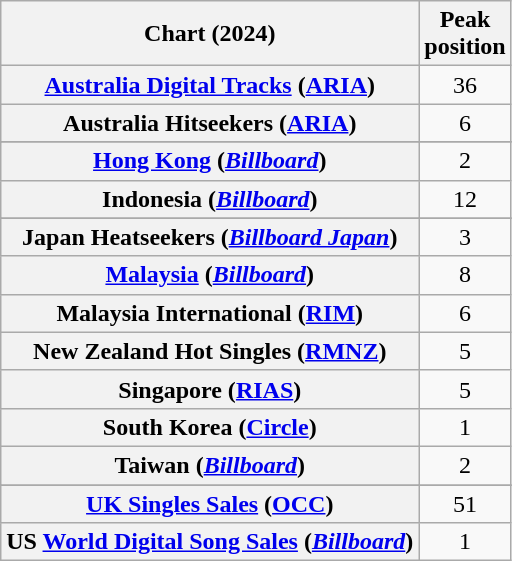<table class="wikitable plainrowheaders sortable" style="text-align:center">
<tr>
<th scope="col">Chart (2024)</th>
<th scope="col">Peak<br>position</th>
</tr>
<tr>
<th scope="row"><a href='#'>Australia Digital Tracks</a> (<a href='#'>ARIA</a>)</th>
<td>36</td>
</tr>
<tr>
<th scope="row">Australia Hitseekers (<a href='#'>ARIA</a>)</th>
<td>6</td>
</tr>
<tr>
</tr>
<tr>
<th scope="row"><a href='#'>Hong Kong</a> (<em><a href='#'>Billboard</a></em>)</th>
<td>2</td>
</tr>
<tr>
<th scope="row">Indonesia (<em><a href='#'>Billboard</a></em>)</th>
<td>12</td>
</tr>
<tr>
</tr>
<tr>
<th scope="row">Japan Heatseekers (<em><a href='#'>Billboard Japan</a></em>)</th>
<td>3</td>
</tr>
<tr>
<th scope="row"><a href='#'>Malaysia</a> (<em><a href='#'>Billboard</a></em>)</th>
<td>8</td>
</tr>
<tr>
<th scope="row">Malaysia International (<a href='#'>RIM</a>)</th>
<td>6</td>
</tr>
<tr>
<th scope="row">New Zealand Hot Singles (<a href='#'>RMNZ</a>)</th>
<td>5</td>
</tr>
<tr>
<th scope="row">Singapore (<a href='#'>RIAS</a>)</th>
<td>5</td>
</tr>
<tr>
<th scope="row">South Korea (<a href='#'>Circle</a>)</th>
<td>1</td>
</tr>
<tr>
<th scope="row">Taiwan (<em><a href='#'>Billboard</a></em>)</th>
<td>2</td>
</tr>
<tr>
</tr>
<tr>
<th scope="row"><a href='#'>UK Singles Sales</a> (<a href='#'>OCC</a>)</th>
<td>51</td>
</tr>
<tr>
<th scope="row">US <a href='#'>World Digital Song Sales</a> (<em><a href='#'>Billboard</a></em>)</th>
<td>1</td>
</tr>
</table>
